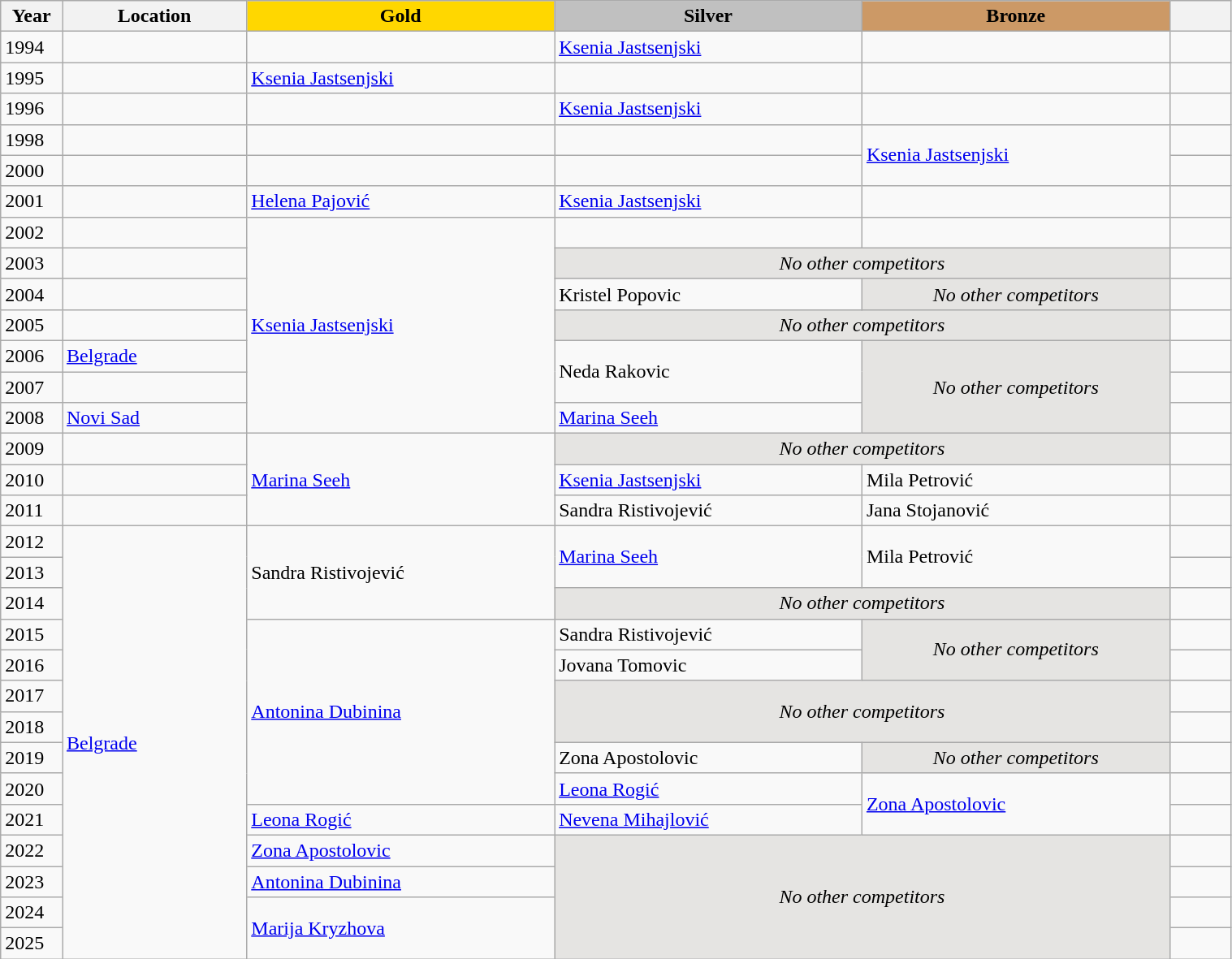<table class="wikitable unsortable" style="text-align:left; width:80%">
<tr>
<th scope="col" style="text-align:center; width:5%">Year</th>
<th scope="col" style="text-align:center; width:15%">Location</th>
<td scope="col" style="text-align:center; width:25%; background:gold"><strong>Gold</strong></td>
<td scope="col" style="text-align:center; width:25%; background:silver"><strong>Silver</strong></td>
<td scope="col" style="text-align:center; width:25%; background:#c96"><strong>Bronze</strong></td>
<th scope="col" style="text-align:center; width:5%"></th>
</tr>
<tr>
<td>1994</td>
<td></td>
<td></td>
<td><a href='#'>Ksenia Jastsenjski</a></td>
<td></td>
<td></td>
</tr>
<tr>
<td>1995</td>
<td></td>
<td><a href='#'>Ksenia Jastsenjski</a></td>
<td></td>
<td></td>
<td></td>
</tr>
<tr>
<td>1996</td>
<td></td>
<td></td>
<td><a href='#'>Ksenia Jastsenjski</a></td>
<td></td>
<td></td>
</tr>
<tr>
<td>1998</td>
<td></td>
<td></td>
<td></td>
<td rowspan="2"><a href='#'>Ksenia Jastsenjski</a></td>
<td></td>
</tr>
<tr>
<td>2000</td>
<td></td>
<td></td>
<td></td>
<td></td>
</tr>
<tr>
<td>2001</td>
<td></td>
<td><a href='#'>Helena Pajović</a></td>
<td><a href='#'>Ksenia Jastsenjski</a></td>
<td></td>
<td></td>
</tr>
<tr>
<td>2002</td>
<td></td>
<td rowspan="7"><a href='#'>Ksenia Jastsenjski</a></td>
<td></td>
<td></td>
<td></td>
</tr>
<tr>
<td>2003</td>
<td></td>
<td colspan="2" align="center" bgcolor="e5e4e2"><em>No other competitors</em></td>
<td></td>
</tr>
<tr>
<td>2004</td>
<td></td>
<td>Kristel Popovic</td>
<td align="center" bgcolor="e5e4e2"><em>No other competitors</em></td>
<td></td>
</tr>
<tr>
<td>2005</td>
<td></td>
<td colspan="2" align="center" bgcolor="e5e4e2"><em>No other competitors</em></td>
<td></td>
</tr>
<tr>
<td>2006</td>
<td><a href='#'>Belgrade</a></td>
<td rowspan="2">Neda Rakovic</td>
<td rowspan="3" align="center" bgcolor="e5e4e2"><em>No other competitors</em></td>
<td></td>
</tr>
<tr>
<td>2007</td>
<td></td>
<td></td>
</tr>
<tr>
<td>2008</td>
<td><a href='#'>Novi Sad</a></td>
<td><a href='#'>Marina Seeh</a></td>
<td></td>
</tr>
<tr>
<td>2009</td>
<td></td>
<td rowspan="3"><a href='#'>Marina Seeh</a></td>
<td colspan="2" align="center" bgcolor="e5e4e2"><em>No other competitors</em></td>
<td></td>
</tr>
<tr>
<td>2010</td>
<td></td>
<td><a href='#'>Ksenia Jastsenjski</a></td>
<td>Mila Petrović</td>
<td></td>
</tr>
<tr>
<td>2011</td>
<td></td>
<td>Sandra Ristivojević</td>
<td>Jana Stojanović</td>
<td></td>
</tr>
<tr>
<td>2012</td>
<td rowspan="14"><a href='#'>Belgrade</a></td>
<td rowspan="3">Sandra Ristivojević</td>
<td rowspan="2"><a href='#'>Marina Seeh</a></td>
<td rowspan="2">Mila Petrović</td>
<td></td>
</tr>
<tr>
<td>2013</td>
<td></td>
</tr>
<tr>
<td>2014</td>
<td colspan="2" align="center" bgcolor="e5e4e2"><em>No other competitors</em></td>
<td></td>
</tr>
<tr>
<td>2015</td>
<td rowspan="6"><a href='#'>Antonina Dubinina</a></td>
<td>Sandra Ristivojević</td>
<td rowspan="2" align="center" bgcolor="e5e4e2"><em>No other competitors</em></td>
<td></td>
</tr>
<tr>
<td>2016</td>
<td>Jovana Tomovic</td>
<td></td>
</tr>
<tr>
<td>2017</td>
<td colspan="2" rowspan="2" align="center" bgcolor="e5e4e2"><em>No other competitors</em></td>
<td></td>
</tr>
<tr>
<td>2018</td>
<td></td>
</tr>
<tr>
<td>2019</td>
<td>Zona Apostolovic</td>
<td align="center" bgcolor="e5e4e2"><em>No other competitors</em></td>
<td></td>
</tr>
<tr>
<td>2020</td>
<td><a href='#'>Leona Rogić</a></td>
<td rowspan="2"><a href='#'>Zona Apostolovic</a></td>
<td></td>
</tr>
<tr>
<td>2021</td>
<td><a href='#'>Leona Rogić</a></td>
<td><a href='#'>Nevena Mihajlović</a></td>
<td></td>
</tr>
<tr>
<td>2022</td>
<td><a href='#'>Zona Apostolovic</a></td>
<td colspan="2" rowspan="4" align="center" bgcolor="e5e4e2"><em>No other competitors</em></td>
<td></td>
</tr>
<tr>
<td>2023</td>
<td><a href='#'>Antonina Dubinina</a></td>
<td></td>
</tr>
<tr>
<td>2024</td>
<td rowspan="2"><a href='#'>Marija Kryzhova</a></td>
<td></td>
</tr>
<tr>
<td>2025</td>
<td></td>
</tr>
</table>
